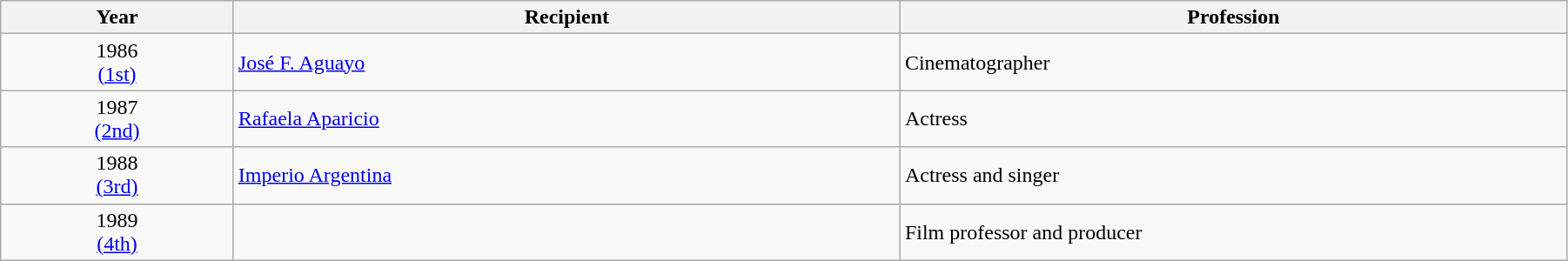<table class="wikitable" width="95%" cellpadding="5">
<tr>
<th width="100"><strong>Year</strong></th>
<th width="300"><strong>Recipient</strong></th>
<th width="300"><strong>Profession</strong></th>
</tr>
<tr>
<td style="text-align:center;">1986<br><a href='#'>(1st)</a></td>
<td><a href='#'>José F. Aguayo</a></td>
<td>Cinematographer</td>
</tr>
<tr>
<td style="text-align:center;">1987<br><a href='#'>(2nd)</a></td>
<td><a href='#'>Rafaela Aparicio</a></td>
<td>Actress</td>
</tr>
<tr>
<td style="text-align:center;">1988<br><a href='#'>(3rd)</a></td>
<td><a href='#'>Imperio Argentina</a></td>
<td>Actress and singer</td>
</tr>
<tr>
<td style="text-align:center;">1989<br><a href='#'>(4th)</a></td>
<td></td>
<td>Film professor and producer</td>
</tr>
</table>
